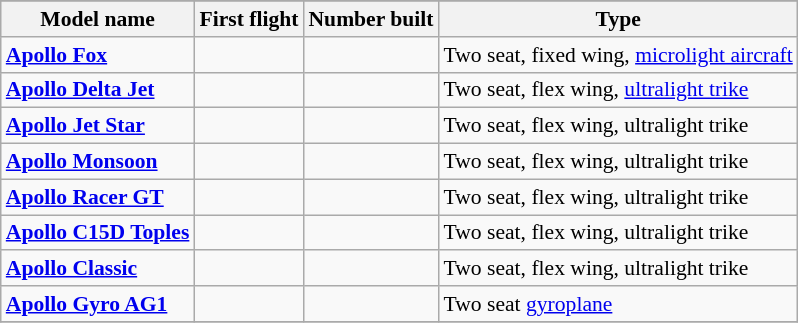<table class="wikitable" align=center style="font-size:90%;">
<tr>
</tr>
<tr style="background:#efefef;">
<th>Model name</th>
<th>First flight</th>
<th>Number built</th>
<th>Type</th>
</tr>
<tr>
<td align=left><strong><a href='#'>Apollo Fox</a></strong></td>
<td align=center></td>
<td align=center></td>
<td align=left>Two seat, fixed wing, <a href='#'>microlight aircraft</a></td>
</tr>
<tr>
<td align=left><strong><a href='#'>Apollo Delta Jet</a></strong></td>
<td align=center></td>
<td align=center></td>
<td align=left>Two seat, flex wing, <a href='#'>ultralight trike</a></td>
</tr>
<tr>
<td align=left><strong><a href='#'>Apollo Jet Star</a></strong></td>
<td align=center></td>
<td align=center></td>
<td align=left>Two seat, flex wing, ultralight trike</td>
</tr>
<tr>
<td align=left><strong><a href='#'>Apollo Monsoon</a></strong></td>
<td align=center></td>
<td align=center></td>
<td align=left>Two seat, flex wing, ultralight trike</td>
</tr>
<tr>
<td align=left><strong><a href='#'>Apollo Racer GT</a></strong></td>
<td align=center></td>
<td align=center></td>
<td align=left>Two seat, flex wing, ultralight trike</td>
</tr>
<tr>
<td align=left><strong><a href='#'>Apollo C15D Toples</a></strong></td>
<td align=center></td>
<td align=center></td>
<td align=left>Two seat, flex wing, ultralight trike</td>
</tr>
<tr>
<td align=left><strong><a href='#'>Apollo Classic</a></strong></td>
<td align=center></td>
<td align=center></td>
<td align=left>Two seat, flex wing, ultralight trike</td>
</tr>
<tr>
<td align=left><strong><a href='#'>Apollo Gyro AG1</a></strong></td>
<td align=center></td>
<td align=center></td>
<td align=left>Two seat <a href='#'>gyroplane</a></td>
</tr>
<tr>
</tr>
</table>
